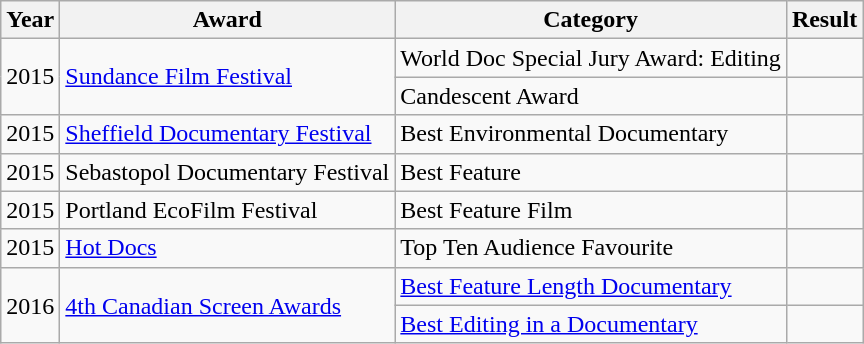<table class="wikitable sortable">
<tr>
<th>Year</th>
<th>Award</th>
<th>Category</th>
<th>Result</th>
</tr>
<tr>
<td rowspan="2">2015</td>
<td rowspan="2"><a href='#'>Sundance Film Festival</a></td>
<td>World Doc Special Jury Award: Editing</td>
<td></td>
</tr>
<tr>
<td>Candescent Award</td>
<td></td>
</tr>
<tr>
<td>2015</td>
<td><a href='#'>Sheffield Documentary Festival</a></td>
<td>Best Environmental Documentary</td>
<td></td>
</tr>
<tr>
<td>2015</td>
<td>Sebastopol Documentary Festival</td>
<td>Best Feature</td>
<td></td>
</tr>
<tr>
<td>2015</td>
<td>Portland EcoFilm Festival</td>
<td>Best Feature Film</td>
<td></td>
</tr>
<tr>
<td>2015</td>
<td><a href='#'>Hot Docs</a></td>
<td>Top Ten Audience Favourite</td>
<td></td>
</tr>
<tr>
<td rowspan=2>2016</td>
<td rowspan=2><a href='#'>4th Canadian Screen Awards</a></td>
<td><a href='#'>Best Feature Length Documentary</a></td>
<td></td>
</tr>
<tr>
<td><a href='#'>Best Editing in a Documentary</a></td>
<td></td>
</tr>
</table>
